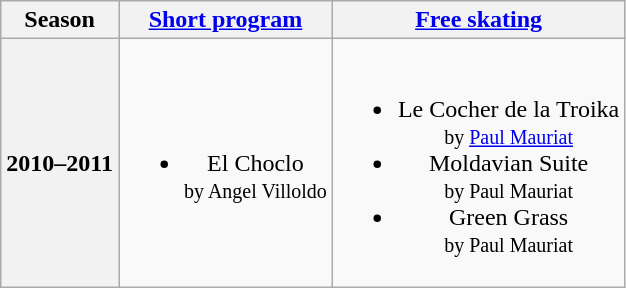<table class=wikitable style=text-align:center>
<tr>
<th>Season</th>
<th><a href='#'>Short program</a></th>
<th><a href='#'>Free skating</a></th>
</tr>
<tr>
<th>2010–2011</th>
<td><br><ul><li>El Choclo <br><small> by Angel Villoldo </small></li></ul></td>
<td><br><ul><li>Le Cocher de la Troika <br><small> by <a href='#'>Paul Mauriat</a> </small></li><li>Moldavian Suite <br><small> by Paul Mauriat </small></li><li>Green Grass <br><small> by Paul Mauriat </small></li></ul></td>
</tr>
</table>
